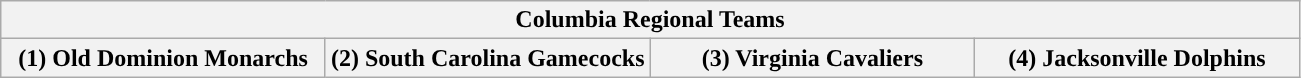<table class="wikitable">
<tr>
<th colspan=4>Columbia Regional Teams</th>
</tr>
<tr>
<th style="width: 25%; ">(1) Old Dominion Monarchs</th>
<th style="width: 25%; ">(2) South Carolina Gamecocks</th>
<th style="width: 25%; ">(3) Virginia Cavaliers</th>
<th style="width: 25%; ">(4) Jacksonville Dolphins</th>
</tr>
</table>
